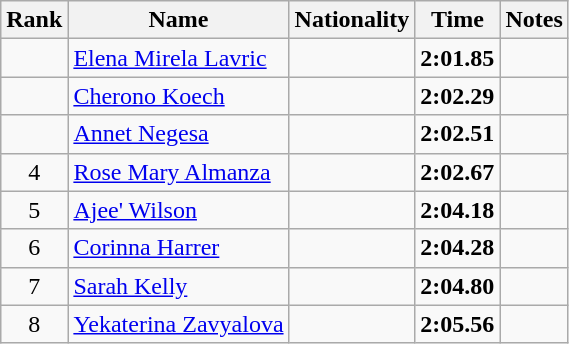<table class="wikitable sortable" style="text-align:center">
<tr>
<th>Rank</th>
<th>Name</th>
<th>Nationality</th>
<th>Time</th>
<th>Notes</th>
</tr>
<tr>
<td></td>
<td align=left><a href='#'>Elena Mirela Lavric</a></td>
<td align=left></td>
<td><strong>2:01.85</strong></td>
<td></td>
</tr>
<tr>
<td></td>
<td align=left><a href='#'>Cherono Koech</a></td>
<td align=left></td>
<td><strong>2:02.29</strong></td>
<td></td>
</tr>
<tr>
<td></td>
<td align=left><a href='#'>Annet Negesa</a></td>
<td align=left></td>
<td><strong>2:02.51</strong></td>
<td></td>
</tr>
<tr>
<td>4</td>
<td align=left><a href='#'>Rose Mary Almanza</a></td>
<td align=left></td>
<td><strong>2:02.67</strong></td>
<td></td>
</tr>
<tr>
<td>5</td>
<td align=left><a href='#'>Ajee' Wilson</a></td>
<td align=left></td>
<td><strong>2:04.18</strong></td>
<td></td>
</tr>
<tr>
<td>6</td>
<td align=left><a href='#'>Corinna Harrer</a></td>
<td align=left></td>
<td><strong>2:04.28</strong></td>
<td></td>
</tr>
<tr>
<td>7</td>
<td align=left><a href='#'>Sarah Kelly</a></td>
<td align=left></td>
<td><strong>2:04.80</strong></td>
<td></td>
</tr>
<tr>
<td>8</td>
<td align=left><a href='#'>Yekaterina Zavyalova</a></td>
<td align=left></td>
<td><strong>2:05.56</strong></td>
<td></td>
</tr>
</table>
